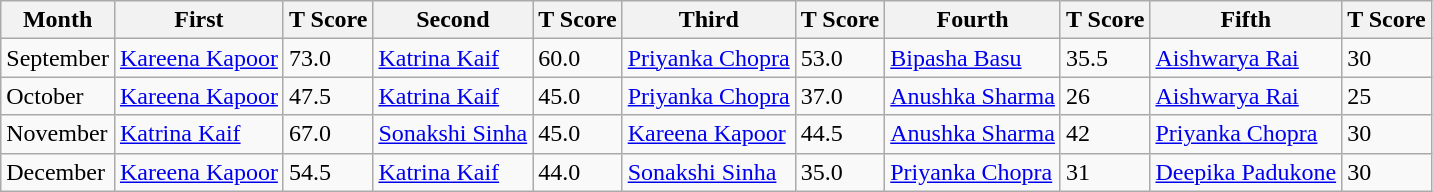<table class="wikitable sortable">
<tr>
<th>Month</th>
<th>First</th>
<th>T Score</th>
<th>Second</th>
<th>T Score</th>
<th>Third</th>
<th>T Score</th>
<th>Fourth</th>
<th>T Score</th>
<th>Fifth</th>
<th>T Score</th>
</tr>
<tr>
<td>September</td>
<td><a href='#'>Kareena Kapoor</a></td>
<td>73.0</td>
<td><a href='#'>Katrina Kaif</a></td>
<td>60.0</td>
<td><a href='#'>Priyanka Chopra</a></td>
<td>53.0</td>
<td><a href='#'>Bipasha Basu</a></td>
<td>35.5</td>
<td><a href='#'>Aishwarya Rai</a></td>
<td>30</td>
</tr>
<tr>
<td>October</td>
<td><a href='#'>Kareena Kapoor</a></td>
<td>47.5</td>
<td><a href='#'>Katrina Kaif</a></td>
<td>45.0</td>
<td><a href='#'>Priyanka Chopra</a></td>
<td>37.0</td>
<td><a href='#'>Anushka Sharma</a></td>
<td>26</td>
<td><a href='#'>Aishwarya Rai</a></td>
<td>25</td>
</tr>
<tr>
<td>November</td>
<td><a href='#'>Katrina Kaif</a></td>
<td>67.0</td>
<td><a href='#'>Sonakshi Sinha</a></td>
<td>45.0</td>
<td><a href='#'>Kareena Kapoor</a></td>
<td>44.5</td>
<td><a href='#'>Anushka Sharma</a></td>
<td>42</td>
<td><a href='#'>Priyanka Chopra</a></td>
<td>30</td>
</tr>
<tr>
<td>December</td>
<td><a href='#'>Kareena Kapoor</a></td>
<td>54.5</td>
<td><a href='#'>Katrina Kaif</a></td>
<td>44.0</td>
<td><a href='#'>Sonakshi Sinha</a></td>
<td>35.0</td>
<td><a href='#'>Priyanka Chopra</a></td>
<td>31</td>
<td><a href='#'>Deepika Padukone</a></td>
<td>30</td>
</tr>
</table>
